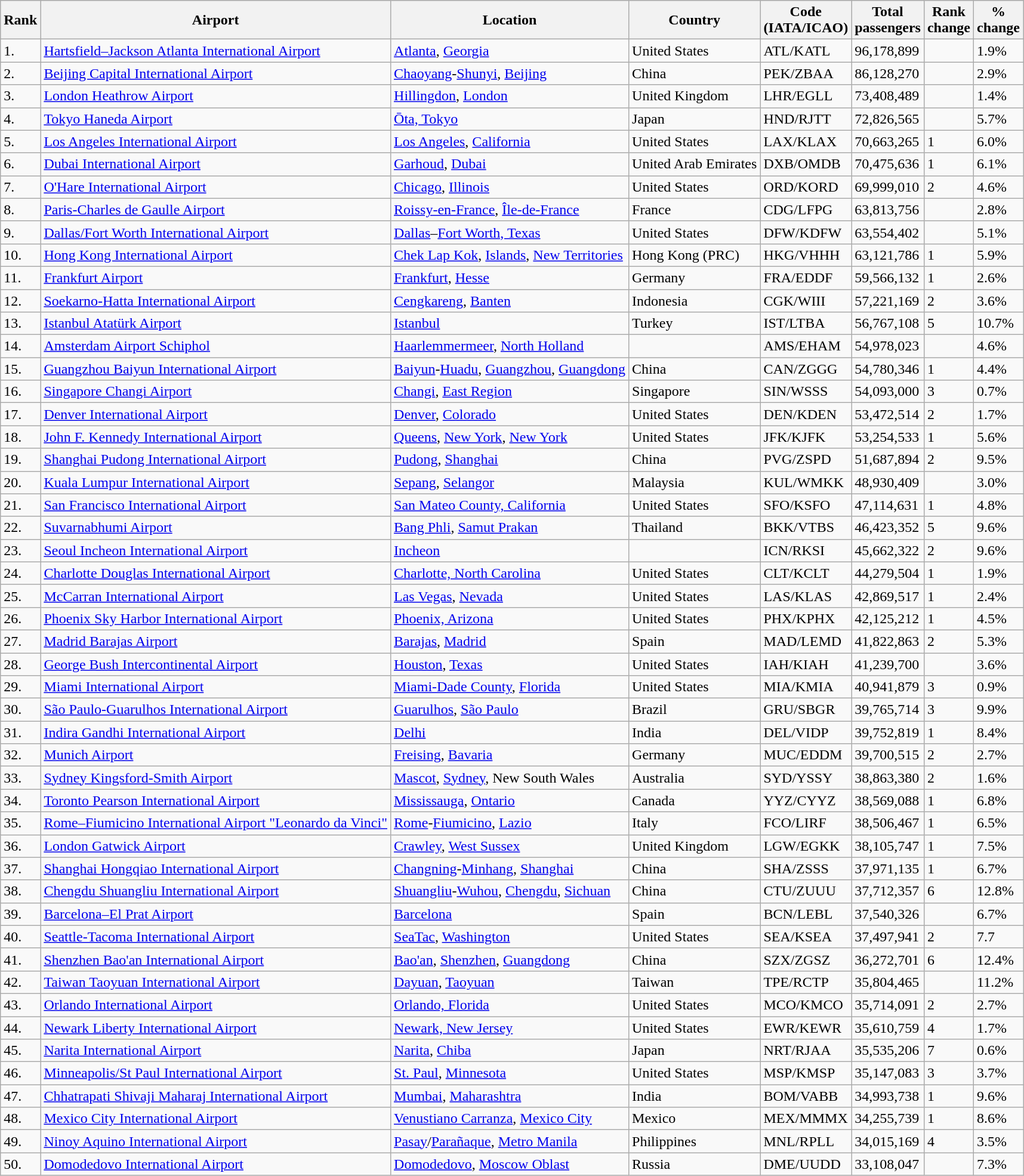<table class="wikitable sortable" style="-size: 85%" width= align=>
<tr style="background:lightgrey;">
<th>Rank</th>
<th>Airport</th>
<th>Location</th>
<th>Country</th>
<th>Code<br>(IATA/ICAO)</th>
<th>Total<br>passengers</th>
<th>Rank<br>change</th>
<th>%<br>change</th>
</tr>
<tr>
<td>1.</td>
<td> <a href='#'>Hartsfield–Jackson Atlanta International Airport</a></td>
<td><a href='#'>Atlanta</a>, <a href='#'>Georgia</a></td>
<td>United States</td>
<td>ATL/KATL</td>
<td>96,178,899</td>
<td></td>
<td>1.9%</td>
</tr>
<tr>
<td>2.</td>
<td> <a href='#'>Beijing Capital International Airport</a></td>
<td><a href='#'>Chaoyang</a>-<a href='#'>Shunyi</a>, <a href='#'>Beijing</a></td>
<td>China</td>
<td>PEK/ZBAA</td>
<td>86,128,270</td>
<td></td>
<td>2.9%</td>
</tr>
<tr>
<td>3.</td>
<td> <a href='#'>London Heathrow Airport</a></td>
<td><a href='#'>Hillingdon</a>, <a href='#'>London</a></td>
<td>United Kingdom</td>
<td>LHR/EGLL</td>
<td>73,408,489</td>
<td></td>
<td>1.4%</td>
</tr>
<tr>
<td>4.</td>
<td> <a href='#'>Tokyo Haneda Airport</a></td>
<td><a href='#'>Ōta, Tokyo</a></td>
<td>Japan</td>
<td>HND/RJTT</td>
<td>72,826,565</td>
<td></td>
<td>5.7%</td>
</tr>
<tr>
<td>5.</td>
<td> <a href='#'>Los Angeles International Airport</a></td>
<td><a href='#'>Los Angeles</a>, <a href='#'>California</a></td>
<td>United States</td>
<td>LAX/KLAX</td>
<td>70,663,265</td>
<td>1</td>
<td>6.0%</td>
</tr>
<tr>
<td>6.</td>
<td> <a href='#'>Dubai International Airport</a></td>
<td><a href='#'>Garhoud</a>, <a href='#'>Dubai</a></td>
<td>United Arab Emirates</td>
<td>DXB/OMDB</td>
<td>70,475,636</td>
<td>1</td>
<td>6.1%</td>
</tr>
<tr>
<td>7.</td>
<td> <a href='#'>O'Hare International Airport</a></td>
<td><a href='#'>Chicago</a>, <a href='#'>Illinois</a></td>
<td>United States</td>
<td>ORD/KORD</td>
<td>69,999,010</td>
<td>2</td>
<td>4.6%</td>
</tr>
<tr>
<td>8.</td>
<td> <a href='#'>Paris-Charles de Gaulle Airport</a></td>
<td><a href='#'>Roissy-en-France</a>, <a href='#'>Île-de-France</a></td>
<td>France</td>
<td>CDG/LFPG</td>
<td>63,813,756</td>
<td></td>
<td>2.8%</td>
</tr>
<tr>
<td>9.</td>
<td> <a href='#'>Dallas/Fort Worth International Airport</a></td>
<td><a href='#'>Dallas</a>–<a href='#'>Fort Worth, Texas</a></td>
<td>United States</td>
<td>DFW/KDFW</td>
<td>63,554,402</td>
<td></td>
<td>5.1%</td>
</tr>
<tr>
<td>10.</td>
<td> <a href='#'>Hong Kong International Airport</a></td>
<td><a href='#'>Chek Lap Kok</a>, <a href='#'>Islands</a>, <a href='#'>New Territories</a></td>
<td>Hong Kong (PRC)</td>
<td>HKG/VHHH</td>
<td>63,121,786</td>
<td>1</td>
<td>5.9%</td>
</tr>
<tr>
<td>11.</td>
<td> <a href='#'>Frankfurt Airport</a></td>
<td><a href='#'>Frankfurt</a>, <a href='#'>Hesse</a></td>
<td>Germany</td>
<td>FRA/EDDF</td>
<td>59,566,132</td>
<td>1</td>
<td>2.6%</td>
</tr>
<tr>
<td>12.</td>
<td> <a href='#'>Soekarno-Hatta International Airport</a></td>
<td><a href='#'>Cengkareng</a>, <a href='#'>Banten</a></td>
<td>Indonesia</td>
<td>CGK/WIII</td>
<td>57,221,169</td>
<td>2</td>
<td>3.6%</td>
</tr>
<tr>
<td>13.</td>
<td> <a href='#'>Istanbul Atatürk Airport</a></td>
<td><a href='#'>Istanbul</a></td>
<td>Turkey</td>
<td>IST/LTBA</td>
<td>56,767,108</td>
<td>5</td>
<td>10.7%</td>
</tr>
<tr>
<td>14.</td>
<td> <a href='#'>Amsterdam Airport Schiphol</a></td>
<td><a href='#'>Haarlemmermeer</a>, <a href='#'>North Holland</a></td>
<td></td>
<td>AMS/EHAM</td>
<td>54,978,023</td>
<td></td>
<td>4.6%</td>
</tr>
<tr>
<td>15.</td>
<td> <a href='#'>Guangzhou Baiyun International Airport</a></td>
<td><a href='#'>Baiyun</a>-<a href='#'>Huadu</a>, <a href='#'>Guangzhou</a>, <a href='#'>Guangdong</a></td>
<td>China</td>
<td>CAN/ZGGG</td>
<td>54,780,346</td>
<td>1</td>
<td>4.4%</td>
</tr>
<tr>
<td>16.</td>
<td> <a href='#'>Singapore Changi Airport</a></td>
<td><a href='#'>Changi</a>, <a href='#'>East Region</a></td>
<td>Singapore</td>
<td>SIN/WSSS</td>
<td>54,093,000</td>
<td>3</td>
<td>0.7%</td>
</tr>
<tr>
<td>17.</td>
<td> <a href='#'>Denver International Airport</a></td>
<td><a href='#'>Denver</a>, <a href='#'>Colorado</a></td>
<td>United States</td>
<td>DEN/KDEN</td>
<td>53,472,514</td>
<td>2</td>
<td>1.7%</td>
</tr>
<tr>
<td>18.</td>
<td> <a href='#'>John F. Kennedy International Airport</a></td>
<td><a href='#'>Queens</a>, <a href='#'>New York</a>, <a href='#'>New York</a></td>
<td>United States</td>
<td>JFK/KJFK</td>
<td>53,254,533</td>
<td>1</td>
<td>5.6%</td>
</tr>
<tr>
<td>19.</td>
<td> <a href='#'>Shanghai Pudong International Airport</a></td>
<td><a href='#'>Pudong</a>, <a href='#'>Shanghai</a></td>
<td>China</td>
<td>PVG/ZSPD</td>
<td>51,687,894</td>
<td>2</td>
<td>9.5%</td>
</tr>
<tr>
<td>20.</td>
<td> <a href='#'>Kuala Lumpur International Airport</a></td>
<td><a href='#'>Sepang</a>, <a href='#'>Selangor</a></td>
<td>Malaysia</td>
<td>KUL/WMKK</td>
<td>48,930,409</td>
<td></td>
<td>3.0%</td>
</tr>
<tr>
<td>21.</td>
<td> <a href='#'>San Francisco International Airport</a></td>
<td><a href='#'>San Mateo County, California</a></td>
<td>United States</td>
<td>SFO/KSFO</td>
<td>47,114,631</td>
<td>1</td>
<td>4.8%</td>
</tr>
<tr>
<td>22.</td>
<td> <a href='#'>Suvarnabhumi Airport</a></td>
<td><a href='#'>Bang Phli</a>, <a href='#'>Samut Prakan</a></td>
<td>Thailand</td>
<td>BKK/VTBS</td>
<td>46,423,352</td>
<td>5</td>
<td>9.6%</td>
</tr>
<tr>
<td>23.</td>
<td> <a href='#'>Seoul Incheon International Airport</a></td>
<td><a href='#'>Incheon</a></td>
<td></td>
<td>ICN/RKSI</td>
<td>45,662,322</td>
<td>2</td>
<td>9.6%</td>
</tr>
<tr>
<td>24.</td>
<td> <a href='#'>Charlotte Douglas International Airport</a></td>
<td><a href='#'>Charlotte, North Carolina</a></td>
<td>United States</td>
<td>CLT/KCLT</td>
<td>44,279,504</td>
<td>1</td>
<td>1.9%</td>
</tr>
<tr>
<td>25.</td>
<td> <a href='#'>McCarran International Airport</a></td>
<td><a href='#'>Las Vegas</a>, <a href='#'>Nevada</a></td>
<td>United States</td>
<td>LAS/KLAS</td>
<td>42,869,517</td>
<td>1</td>
<td>2.4%</td>
</tr>
<tr>
<td>26.</td>
<td> <a href='#'>Phoenix Sky Harbor International Airport</a></td>
<td><a href='#'>Phoenix, Arizona</a></td>
<td>United States</td>
<td>PHX/KPHX</td>
<td>42,125,212</td>
<td>1</td>
<td>4.5%</td>
</tr>
<tr>
<td>27.</td>
<td> <a href='#'>Madrid Barajas Airport</a></td>
<td><a href='#'>Barajas</a>, <a href='#'>Madrid</a></td>
<td>Spain</td>
<td>MAD/LEMD</td>
<td>41,822,863</td>
<td>2</td>
<td>5.3%</td>
</tr>
<tr>
<td>28.</td>
<td> <a href='#'>George Bush Intercontinental Airport</a></td>
<td><a href='#'>Houston</a>, <a href='#'>Texas</a></td>
<td>United States</td>
<td>IAH/KIAH</td>
<td>41,239,700</td>
<td></td>
<td>3.6%</td>
</tr>
<tr>
<td>29.</td>
<td> <a href='#'>Miami International Airport</a></td>
<td><a href='#'>Miami-Dade County</a>, <a href='#'>Florida</a></td>
<td>United States</td>
<td>MIA/KMIA</td>
<td>40,941,879</td>
<td>3</td>
<td>0.9%</td>
</tr>
<tr>
<td>30.</td>
<td> <a href='#'>São Paulo-Guarulhos International Airport</a></td>
<td><a href='#'>Guarulhos</a>, <a href='#'>São Paulo</a></td>
<td>Brazil</td>
<td>GRU/SBGR</td>
<td>39,765,714</td>
<td>3</td>
<td>9.9%</td>
</tr>
<tr>
<td>31.</td>
<td> <a href='#'>Indira Gandhi International Airport</a></td>
<td><a href='#'>Delhi</a></td>
<td>India</td>
<td>DEL/VIDP</td>
<td>39,752,819</td>
<td>1</td>
<td>8.4%</td>
</tr>
<tr>
<td>32.</td>
<td> <a href='#'>Munich Airport</a></td>
<td><a href='#'>Freising</a>, <a href='#'>Bavaria</a></td>
<td>Germany</td>
<td>MUC/EDDM</td>
<td>39,700,515</td>
<td>2</td>
<td>2.7%</td>
</tr>
<tr>
<td>33.</td>
<td> <a href='#'>Sydney Kingsford-Smith Airport</a></td>
<td><a href='#'>Mascot</a>, <a href='#'>Sydney</a>, New South Wales</td>
<td>Australia</td>
<td>SYD/YSSY</td>
<td>38,863,380</td>
<td>2</td>
<td>1.6%</td>
</tr>
<tr>
<td>34.</td>
<td> <a href='#'>Toronto Pearson International Airport</a></td>
<td><a href='#'>Mississauga</a>, <a href='#'>Ontario</a></td>
<td>Canada</td>
<td>YYZ/CYYZ</td>
<td>38,569,088</td>
<td>1</td>
<td>6.8%</td>
</tr>
<tr>
<td>35.</td>
<td> <a href='#'>Rome–Fiumicino International Airport "Leonardo da Vinci"</a></td>
<td><a href='#'>Rome</a>-<a href='#'>Fiumicino</a>, <a href='#'>Lazio</a></td>
<td>Italy</td>
<td>FCO/LIRF</td>
<td>38,506,467</td>
<td>1</td>
<td>6.5%</td>
</tr>
<tr>
<td>36.</td>
<td> <a href='#'>London Gatwick Airport</a></td>
<td><a href='#'>Crawley</a>, <a href='#'>West Sussex</a></td>
<td>United Kingdom</td>
<td>LGW/EGKK</td>
<td>38,105,747</td>
<td>1</td>
<td>7.5%</td>
</tr>
<tr>
<td>37.</td>
<td> <a href='#'>Shanghai Hongqiao International Airport</a></td>
<td><a href='#'>Changning</a>-<a href='#'>Minhang</a>, <a href='#'>Shanghai</a></td>
<td>China</td>
<td>SHA/ZSSS</td>
<td>37,971,135</td>
<td>1</td>
<td>6.7%</td>
</tr>
<tr>
<td>38.</td>
<td> <a href='#'>Chengdu Shuangliu International Airport</a></td>
<td><a href='#'>Shuangliu</a>-<a href='#'>Wuhou</a>, <a href='#'>Chengdu</a>, <a href='#'>Sichuan</a></td>
<td>China</td>
<td>CTU/ZUUU</td>
<td>37,712,357</td>
<td>6</td>
<td>12.8%</td>
</tr>
<tr>
<td>39.</td>
<td> <a href='#'>Barcelona–El Prat Airport</a></td>
<td><a href='#'>Barcelona</a></td>
<td>Spain</td>
<td>BCN/LEBL</td>
<td>37,540,326</td>
<td></td>
<td>6.7%</td>
</tr>
<tr>
<td>40.</td>
<td> <a href='#'>Seattle-Tacoma International Airport</a></td>
<td><a href='#'>SeaTac</a>, <a href='#'>Washington</a></td>
<td>United States</td>
<td>SEA/KSEA</td>
<td>37,497,941</td>
<td>2</td>
<td>7.7</td>
</tr>
<tr>
<td>41.</td>
<td> <a href='#'>Shenzhen Bao'an International Airport</a></td>
<td><a href='#'>Bao'an</a>, <a href='#'>Shenzhen</a>, <a href='#'>Guangdong</a></td>
<td>China</td>
<td>SZX/ZGSZ</td>
<td>36,272,701</td>
<td>6</td>
<td>12.4%</td>
</tr>
<tr>
<td>42.</td>
<td> <a href='#'>Taiwan Taoyuan International Airport</a></td>
<td><a href='#'>Dayuan</a>, <a href='#'>Taoyuan</a></td>
<td>Taiwan</td>
<td>TPE/RCTP</td>
<td>35,804,465</td>
<td></td>
<td>11.2%</td>
</tr>
<tr>
<td>43.</td>
<td> <a href='#'>Orlando International Airport</a></td>
<td><a href='#'>Orlando, Florida</a></td>
<td>United States</td>
<td>MCO/KMCO</td>
<td>35,714,091</td>
<td>2</td>
<td>2.7%</td>
</tr>
<tr>
<td>44.</td>
<td> <a href='#'>Newark Liberty International Airport</a></td>
<td><a href='#'>Newark, New Jersey</a></td>
<td>United States</td>
<td>EWR/KEWR</td>
<td>35,610,759</td>
<td>4</td>
<td>1.7%</td>
</tr>
<tr>
<td>45.</td>
<td> <a href='#'>Narita International Airport</a></td>
<td><a href='#'>Narita</a>, <a href='#'>Chiba</a></td>
<td>Japan</td>
<td>NRT/RJAA</td>
<td>35,535,206</td>
<td>7</td>
<td>0.6%</td>
</tr>
<tr>
<td>46.</td>
<td> <a href='#'>Minneapolis/St Paul International Airport</a></td>
<td><a href='#'>St. Paul</a>, <a href='#'>Minnesota</a></td>
<td>United States</td>
<td>MSP/KMSP</td>
<td>35,147,083</td>
<td>3</td>
<td>3.7%</td>
</tr>
<tr>
<td>47.</td>
<td> <a href='#'>Chhatrapati Shivaji Maharaj International Airport</a></td>
<td><a href='#'>Mumbai</a>, <a href='#'>Maharashtra</a></td>
<td>India</td>
<td>BOM/VABB</td>
<td>34,993,738</td>
<td>1</td>
<td>9.6%</td>
</tr>
<tr>
<td>48.</td>
<td> <a href='#'>Mexico City International Airport</a></td>
<td><a href='#'>Venustiano Carranza</a>, <a href='#'>Mexico City</a></td>
<td>Mexico</td>
<td>MEX/MMMX</td>
<td>34,255,739</td>
<td>1</td>
<td>8.6%</td>
</tr>
<tr>
<td>49.</td>
<td> <a href='#'>Ninoy Aquino International Airport</a></td>
<td><a href='#'>Pasay</a>/<a href='#'>Parañaque</a>, <a href='#'>Metro Manila</a></td>
<td>Philippines</td>
<td>MNL/RPLL</td>
<td>34,015,169</td>
<td>4</td>
<td>3.5%</td>
</tr>
<tr>
<td>50.</td>
<td> <a href='#'>Domodedovo International Airport</a></td>
<td><a href='#'>Domodedovo</a>, <a href='#'>Moscow Oblast</a></td>
<td>Russia</td>
<td>DME/UUDD</td>
<td>33,108,047</td>
<td></td>
<td>7.3%</td>
</tr>
</table>
